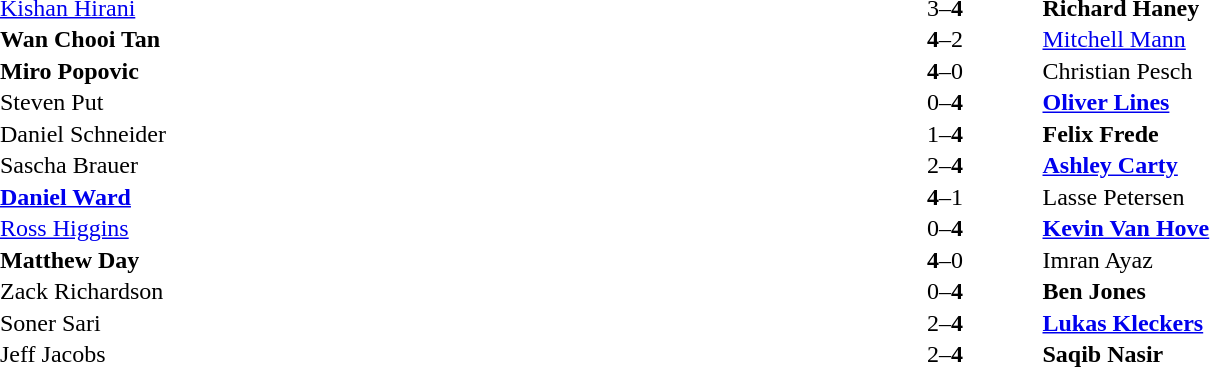<table width="100%" cellspacing="1">
<tr>
<th width=45%></th>
<th width=10%></th>
<th width=45%></th>
</tr>
<tr>
<td> <a href='#'>Kishan Hirani</a></td>
<td align="center">3–<strong>4</strong></td>
<td> <strong>Richard Haney</strong></td>
</tr>
<tr>
<td> <strong>Wan Chooi Tan</strong></td>
<td align="center"><strong>4</strong>–2</td>
<td> <a href='#'>Mitchell Mann</a></td>
</tr>
<tr>
<td> <strong>Miro Popovic</strong></td>
<td align="center"><strong>4</strong>–0</td>
<td> Christian Pesch</td>
</tr>
<tr>
<td> Steven Put</td>
<td align="center">0–<strong>4</strong></td>
<td> <strong><a href='#'>Oliver Lines</a></strong></td>
</tr>
<tr>
<td> Daniel Schneider</td>
<td align="center">1–<strong>4</strong></td>
<td> <strong>Felix Frede</strong></td>
</tr>
<tr>
<td> Sascha Brauer</td>
<td align="center">2–<strong>4</strong></td>
<td> <strong><a href='#'>Ashley Carty</a></strong></td>
</tr>
<tr>
<td> <strong><a href='#'>Daniel Ward</a></strong></td>
<td align="center"><strong>4</strong>–1</td>
<td> Lasse Petersen</td>
</tr>
<tr>
<td> <a href='#'>Ross Higgins</a></td>
<td align="center">0–<strong>4</strong></td>
<td> <strong><a href='#'>Kevin Van Hove</a></strong></td>
</tr>
<tr>
<td> <strong>Matthew Day</strong></td>
<td align="center"><strong>4</strong>–0</td>
<td> Imran Ayaz</td>
</tr>
<tr>
<td> Zack Richardson</td>
<td align="center">0–<strong>4</strong></td>
<td> <strong>Ben Jones</strong></td>
</tr>
<tr>
<td> Soner Sari</td>
<td align="center">2–<strong>4</strong></td>
<td> <strong><a href='#'>Lukas Kleckers</a></strong></td>
</tr>
<tr>
<td> Jeff Jacobs</td>
<td align="center">2–<strong>4</strong></td>
<td> <strong>Saqib Nasir</strong></td>
</tr>
</table>
